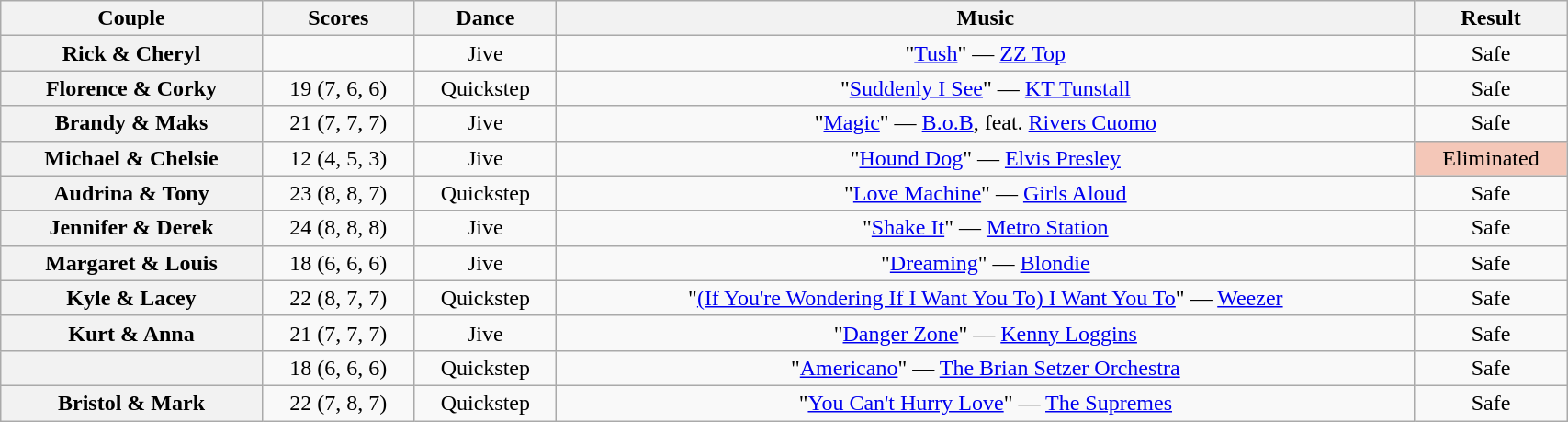<table class="wikitable sortable" style="text-align:center; width:90%">
<tr>
<th scope="col">Couple</th>
<th scope="col">Scores</th>
<th scope="col" class="unsortable">Dance</th>
<th scope="col" class="unsortable">Music</th>
<th scope="col" class="unsortable">Result</th>
</tr>
<tr>
<th scope="row">Rick & Cheryl</th>
<td></td>
<td>Jive</td>
<td>"<a href='#'>Tush</a>" — <a href='#'>ZZ Top</a></td>
<td>Safe</td>
</tr>
<tr>
<th scope="row">Florence & Corky</th>
<td>19 (7, 6, 6)</td>
<td>Quickstep</td>
<td>"<a href='#'>Suddenly I See</a>" — <a href='#'>KT Tunstall</a></td>
<td>Safe</td>
</tr>
<tr>
<th scope="row">Brandy & Maks</th>
<td>21 (7, 7, 7)</td>
<td>Jive</td>
<td>"<a href='#'>Magic</a>" — <a href='#'>B.o.B</a>, feat. <a href='#'>Rivers Cuomo</a></td>
<td>Safe</td>
</tr>
<tr>
<th scope="row">Michael & Chelsie</th>
<td>12 (4, 5, 3)</td>
<td>Jive</td>
<td>"<a href='#'>Hound Dog</a>" — <a href='#'>Elvis Presley</a></td>
<td bgcolor=f4c7b8>Eliminated</td>
</tr>
<tr>
<th scope="row">Audrina & Tony</th>
<td>23 (8, 8, 7)</td>
<td>Quickstep</td>
<td>"<a href='#'>Love Machine</a>" — <a href='#'>Girls Aloud</a></td>
<td>Safe</td>
</tr>
<tr>
<th scope="row">Jennifer & Derek</th>
<td>24 (8, 8, 8)</td>
<td>Jive</td>
<td>"<a href='#'>Shake It</a>" — <a href='#'>Metro Station</a></td>
<td>Safe</td>
</tr>
<tr>
<th scope="row">Margaret & Louis</th>
<td>18 (6, 6, 6)</td>
<td>Jive</td>
<td>"<a href='#'>Dreaming</a>" — <a href='#'>Blondie</a></td>
<td>Safe</td>
</tr>
<tr>
<th scope="row">Kyle & Lacey</th>
<td>22 (8, 7, 7)</td>
<td>Quickstep</td>
<td>"<a href='#'>(If You're Wondering If I Want You To) I Want You To</a>" — <a href='#'>Weezer</a></td>
<td>Safe</td>
</tr>
<tr>
<th scope="row">Kurt & Anna</th>
<td>21 (7, 7, 7)</td>
<td>Jive</td>
<td>"<a href='#'>Danger Zone</a>" — <a href='#'>Kenny Loggins</a></td>
<td>Safe</td>
</tr>
<tr>
<th scope="row"></th>
<td>18 (6, 6, 6)</td>
<td>Quickstep</td>
<td>"<a href='#'>Americano</a>" — <a href='#'>The Brian Setzer Orchestra</a></td>
<td>Safe</td>
</tr>
<tr>
<th scope="row">Bristol & Mark</th>
<td>22 (7, 8, 7)</td>
<td>Quickstep</td>
<td>"<a href='#'>You Can't Hurry Love</a>" — <a href='#'>The Supremes</a></td>
<td>Safe</td>
</tr>
</table>
